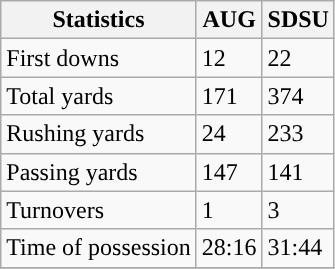<table class="wikitable">
<tr>
<th>Statistics</th>
<th>AUG</th>
<th>SDSU</th>
</tr>
<tr>
<td>First downs</td>
<td>12</td>
<td>22</td>
</tr>
<tr>
<td>Total yards</td>
<td>171</td>
<td>374</td>
</tr>
<tr>
<td>Rushing yards</td>
<td>24</td>
<td>233</td>
</tr>
<tr>
<td>Passing yards</td>
<td>147</td>
<td>141</td>
</tr>
<tr>
<td>Turnovers</td>
<td>1</td>
<td>3</td>
</tr>
<tr>
<td>Time of possession</td>
<td>28:16</td>
<td>31:44</td>
</tr>
<tr>
</tr>
</table>
